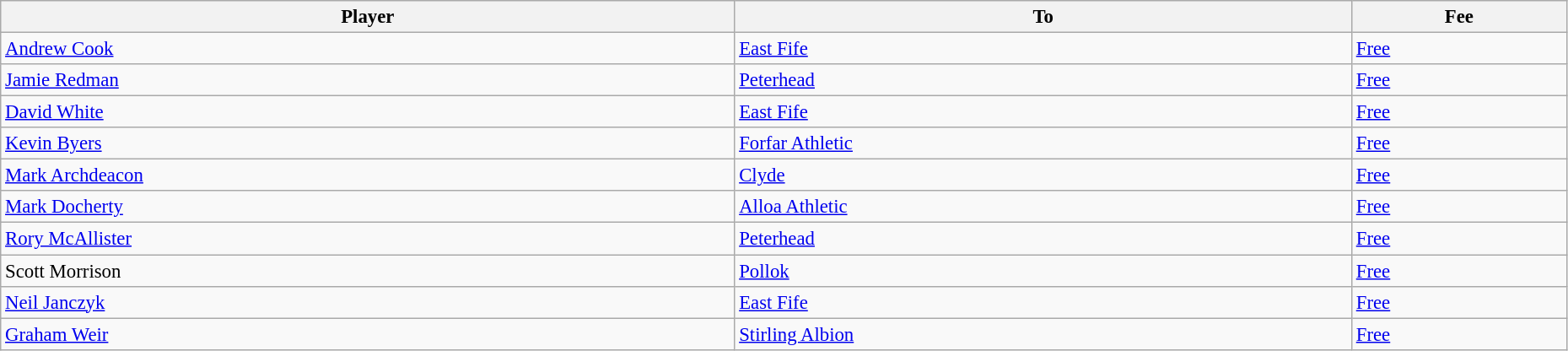<table class="wikitable" style="text-align:center; font-size:95%;width:98%; text-align:left">
<tr>
<th>Player</th>
<th>To</th>
<th>Fee</th>
</tr>
<tr>
<td> <a href='#'>Andrew Cook</a></td>
<td> <a href='#'>East Fife</a></td>
<td><a href='#'>Free</a></td>
</tr>
<tr>
<td> <a href='#'>Jamie Redman</a></td>
<td> <a href='#'>Peterhead</a></td>
<td><a href='#'>Free</a></td>
</tr>
<tr>
<td> <a href='#'>David White</a></td>
<td> <a href='#'>East Fife</a></td>
<td><a href='#'>Free</a></td>
</tr>
<tr>
<td> <a href='#'>Kevin Byers</a></td>
<td> <a href='#'>Forfar Athletic</a></td>
<td><a href='#'>Free</a></td>
</tr>
<tr>
<td> <a href='#'>Mark Archdeacon</a></td>
<td> <a href='#'>Clyde</a></td>
<td><a href='#'>Free</a></td>
</tr>
<tr>
<td> <a href='#'>Mark Docherty</a></td>
<td> <a href='#'>Alloa Athletic</a></td>
<td><a href='#'>Free</a></td>
</tr>
<tr>
<td> <a href='#'>Rory McAllister</a></td>
<td> <a href='#'>Peterhead</a></td>
<td><a href='#'>Free</a></td>
</tr>
<tr>
<td> Scott Morrison</td>
<td> <a href='#'>Pollok</a></td>
<td><a href='#'>Free</a></td>
</tr>
<tr>
<td> <a href='#'>Neil Janczyk</a></td>
<td> <a href='#'>East Fife</a></td>
<td><a href='#'>Free</a></td>
</tr>
<tr>
<td> <a href='#'>Graham Weir</a></td>
<td> <a href='#'>Stirling Albion</a></td>
<td><a href='#'>Free</a></td>
</tr>
</table>
